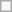<table style="float:right" class="wikitable"|>
<tr>
<td></td>
</tr>
</table>
